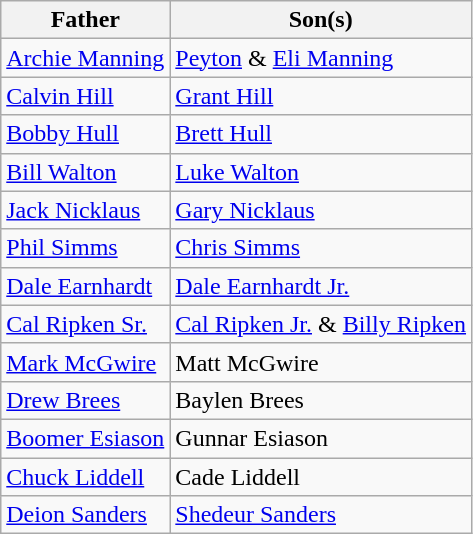<table class="wikitable">
<tr>
<th>Father</th>
<th>Son(s)</th>
</tr>
<tr>
<td><a href='#'>Archie Manning</a></td>
<td><a href='#'>Peyton</a> & <a href='#'>Eli Manning</a></td>
</tr>
<tr>
<td><a href='#'>Calvin Hill</a></td>
<td><a href='#'>Grant Hill</a></td>
</tr>
<tr>
<td><a href='#'>Bobby Hull</a></td>
<td><a href='#'>Brett Hull</a></td>
</tr>
<tr>
<td><a href='#'>Bill Walton</a></td>
<td><a href='#'>Luke Walton</a></td>
</tr>
<tr>
<td><a href='#'>Jack Nicklaus</a></td>
<td><a href='#'>Gary Nicklaus</a></td>
</tr>
<tr>
<td><a href='#'>Phil Simms</a></td>
<td><a href='#'>Chris Simms</a></td>
</tr>
<tr>
<td><a href='#'>Dale Earnhardt</a></td>
<td><a href='#'>Dale Earnhardt Jr.</a></td>
</tr>
<tr>
<td><a href='#'>Cal Ripken Sr.</a></td>
<td><a href='#'>Cal Ripken Jr.</a> & <a href='#'>Billy Ripken</a></td>
</tr>
<tr>
<td><a href='#'>Mark McGwire</a></td>
<td>Matt McGwire</td>
</tr>
<tr>
<td><a href='#'>Drew Brees</a></td>
<td>Baylen Brees</td>
</tr>
<tr>
<td><a href='#'>Boomer Esiason</a></td>
<td>Gunnar Esiason</td>
</tr>
<tr>
<td><a href='#'>Chuck Liddell</a></td>
<td>Cade Liddell</td>
</tr>
<tr>
<td><a href='#'>Deion Sanders</a></td>
<td><a href='#'>Shedeur Sanders</a></td>
</tr>
</table>
